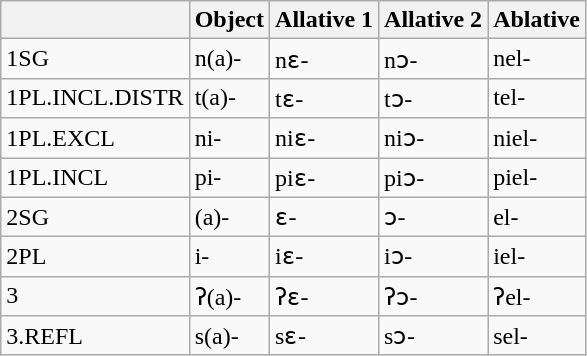<table class="wikitable">
<tr>
<th></th>
<th>Object</th>
<th>Allative 1</th>
<th>Allative 2</th>
<th>Ablative</th>
</tr>
<tr>
<td>1SG</td>
<td>n(a)-</td>
<td>nɛ-</td>
<td>nɔ-</td>
<td>nel-</td>
</tr>
<tr>
<td>1PL.INCL.DISTR</td>
<td>t(a)-</td>
<td>tɛ-</td>
<td>tɔ-</td>
<td>tel-</td>
</tr>
<tr>
<td>1PL.EXCL</td>
<td>ni-</td>
<td>niɛ-</td>
<td>niɔ-</td>
<td>niel-</td>
</tr>
<tr>
<td>1PL.INCL</td>
<td>pi-</td>
<td>piɛ-</td>
<td>piɔ-</td>
<td>piel-</td>
</tr>
<tr>
<td>2SG</td>
<td>(a)-</td>
<td>ɛ-</td>
<td>ɔ-</td>
<td>el-</td>
</tr>
<tr>
<td>2PL</td>
<td>i-</td>
<td>iɛ-</td>
<td>iɔ-</td>
<td>iel-</td>
</tr>
<tr>
<td>3</td>
<td>ʔ(a)-</td>
<td>ʔɛ-</td>
<td>ʔɔ-</td>
<td>ʔel-</td>
</tr>
<tr>
<td>3.REFL</td>
<td>s(a)-</td>
<td>sɛ-</td>
<td>sɔ-</td>
<td>sel-</td>
</tr>
</table>
